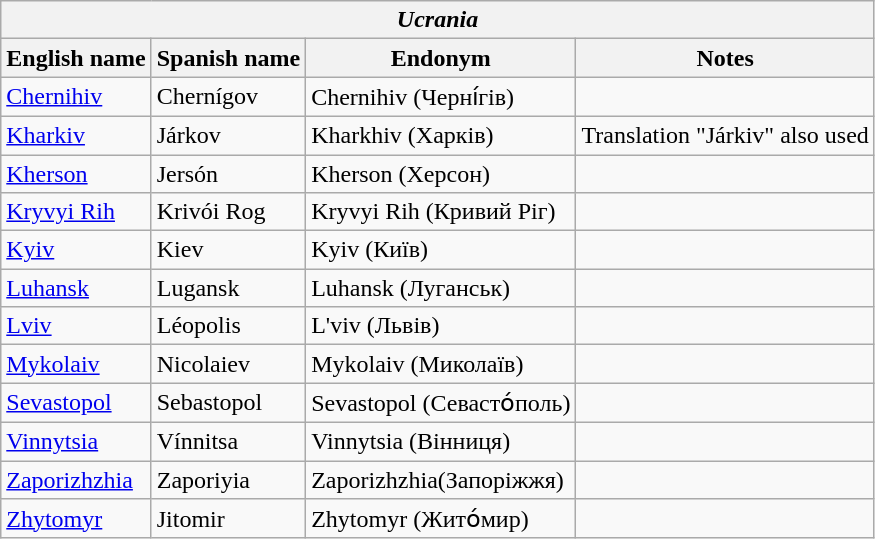<table class="wikitable sortable">
<tr>
<th colspan="4"> <em>Ucrania</em></th>
</tr>
<tr>
<th>English name</th>
<th>Spanish name</th>
<th>Endonym</th>
<th>Notes</th>
</tr>
<tr>
<td><a href='#'>Chernihiv</a></td>
<td>Chernígov</td>
<td>Chernihiv (Черні́гів)</td>
<td></td>
</tr>
<tr>
<td><a href='#'>Kharkiv</a></td>
<td>Járkov</td>
<td>Kharkhiv (Харків)</td>
<td>Translation "Járkiv" also used</td>
</tr>
<tr>
<td><a href='#'>Kherson</a></td>
<td>Jersón</td>
<td>Kherson (Херсон)</td>
<td></td>
</tr>
<tr>
<td><a href='#'>Kryvyi Rih</a></td>
<td>Krivói Rog</td>
<td>Kryvyi Rih (Кривий Ріг)</td>
<td></td>
</tr>
<tr>
<td><a href='#'>Kyiv</a></td>
<td>Kiev</td>
<td>Kyiv (Київ)</td>
<td></td>
</tr>
<tr>
<td><a href='#'>Luhansk</a></td>
<td>Lugansk</td>
<td>Luhansk (Луганськ)</td>
<td></td>
</tr>
<tr>
<td><a href='#'>Lviv</a></td>
<td>Léopolis</td>
<td>L'viv (Львів)</td>
<td></td>
</tr>
<tr>
<td><a href='#'>Mykolaiv</a></td>
<td>Nicolaiev</td>
<td>Mykolaiv (Миколаїв)</td>
<td></td>
</tr>
<tr>
<td><a href='#'>Sevastopol</a></td>
<td>Sebastopol</td>
<td>Sevastopol (Севасто́поль)</td>
<td></td>
</tr>
<tr>
<td><a href='#'>Vinnytsia</a></td>
<td>Vínnitsa</td>
<td>Vinnytsia (Вінниця)</td>
<td></td>
</tr>
<tr>
<td><a href='#'>Zaporizhzhia</a></td>
<td>Zaporiyia</td>
<td>Zaporizhzhia(Запоріжжя)</td>
<td></td>
</tr>
<tr>
<td><a href='#'>Zhytomyr</a></td>
<td>Jitomir</td>
<td>Zhytomyr (Жито́мир)</td>
<td></td>
</tr>
</table>
